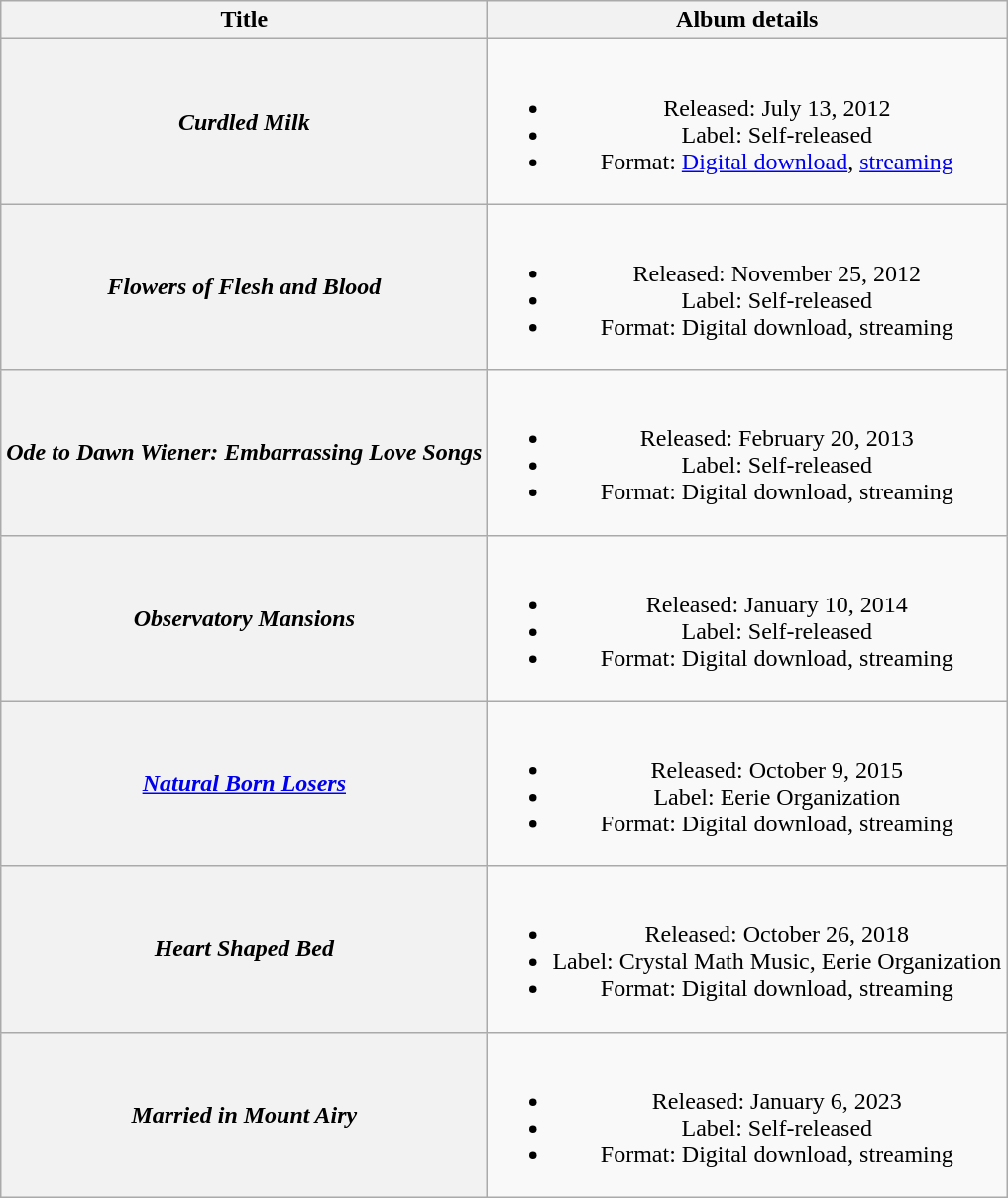<table class="wikitable plainrowheaders" style="text-align:center;">
<tr>
<th>Title</th>
<th>Album details</th>
</tr>
<tr>
<th scope="row"><em>Curdled Milk</em></th>
<td><br><ul><li>Released: July 13, 2012</li><li>Label: Self-released</li><li>Format: <a href='#'>Digital download</a>, <a href='#'>streaming</a></li></ul></td>
</tr>
<tr>
<th scope="row"><em>Flowers of Flesh and Blood</em></th>
<td><br><ul><li>Released: November 25, 2012</li><li>Label: Self-released</li><li>Format: Digital download, streaming</li></ul></td>
</tr>
<tr>
<th scope="row"><em>Ode to Dawn Wiener: Embarrassing Love Songs</em></th>
<td><br><ul><li>Released: February 20, 2013</li><li>Label: Self-released</li><li>Format: Digital download, streaming</li></ul></td>
</tr>
<tr>
<th scope="row"><em>Observatory Mansions</em></th>
<td><br><ul><li>Released: January 10, 2014</li><li>Label: Self-released</li><li>Format: Digital download, streaming</li></ul></td>
</tr>
<tr>
<th scope="row"><em><a href='#'>Natural Born Losers</a></em></th>
<td><br><ul><li>Released: October 9, 2015</li><li>Label: Eerie Organization</li><li>Format: Digital download, streaming</li></ul></td>
</tr>
<tr>
<th scope="row"><em>Heart Shaped Bed</em></th>
<td><br><ul><li>Released: October 26, 2018</li><li>Label: Crystal Math Music, Eerie Organization</li><li>Format: Digital download, streaming</li></ul></td>
</tr>
<tr>
<th scope="row"><em>Married in Mount Airy</em></th>
<td><br><ul><li>Released: January 6, 2023</li><li>Label: Self-released</li><li>Format: Digital download, streaming</li></ul></td>
</tr>
</table>
